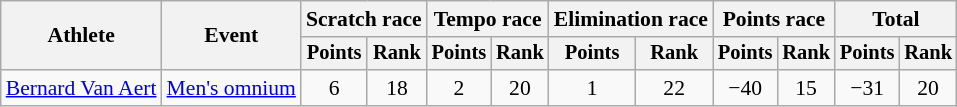<table class=wikitable style=font-size:90%;text-align:center>
<tr>
<th rowspan=2>Athlete</th>
<th rowspan=2>Event</th>
<th colspan=2>Scratch race</th>
<th colspan=2>Tempo race</th>
<th colspan=2>Elimination race</th>
<th colspan=2>Points race</th>
<th colspan=2>Total</th>
</tr>
<tr style=font-size:95%>
<th>Points</th>
<th>Rank</th>
<th>Points</th>
<th>Rank</th>
<th>Points</th>
<th>Rank</th>
<th>Points</th>
<th>Rank</th>
<th>Points</th>
<th>Rank</th>
</tr>
<tr>
<td align=left><a href='#'>Bernard Van Aert</a></td>
<td align=left><a href='#'>Men's omnium</a></td>
<td>6</td>
<td>18</td>
<td>2</td>
<td>20</td>
<td>1</td>
<td>22</td>
<td>−40</td>
<td>15</td>
<td>−31</td>
<td>20</td>
</tr>
</table>
